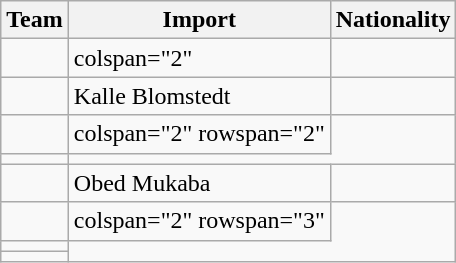<table class="wikitable">
<tr>
<th>Team</th>
<th>Import</th>
<th>Nationality</th>
</tr>
<tr>
<td></td>
<td>colspan="2" </td>
</tr>
<tr>
<td></td>
<td>Kalle Blomstedt</td>
<td></td>
</tr>
<tr>
<td></td>
<td>colspan="2" rowspan="2" </td>
</tr>
<tr>
<td></td>
</tr>
<tr>
<td></td>
<td>Obed Mukaba</td>
<td></td>
</tr>
<tr>
<td></td>
<td>colspan="2" rowspan="3" </td>
</tr>
<tr>
<td></td>
</tr>
<tr>
<td></td>
</tr>
</table>
